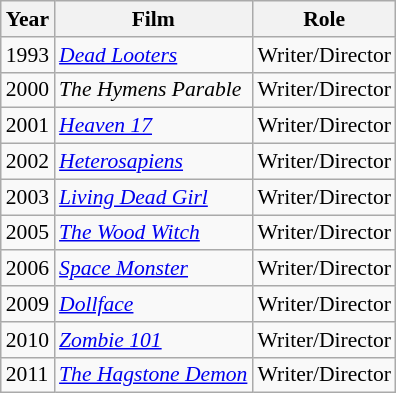<table class="wikitable" style="font-size: 90%;">
<tr>
<th>Year</th>
<th>Film</th>
<th>Role</th>
</tr>
<tr>
<td>1993</td>
<td><em><a href='#'>Dead Looters</a></em></td>
<td>Writer/Director</td>
</tr>
<tr>
<td>2000</td>
<td><em>The Hymens Parable</em></td>
<td>Writer/Director</td>
</tr>
<tr>
<td>2001</td>
<td><em><a href='#'>Heaven 17</a></em></td>
<td>Writer/Director</td>
</tr>
<tr>
<td>2002</td>
<td><em><a href='#'>Heterosapiens</a></em></td>
<td>Writer/Director</td>
</tr>
<tr>
<td>2003</td>
<td><em><a href='#'>Living Dead Girl</a></em></td>
<td>Writer/Director</td>
</tr>
<tr>
<td>2005</td>
<td><em><a href='#'>The Wood Witch</a></em></td>
<td>Writer/Director</td>
</tr>
<tr>
<td>2006</td>
<td><em><a href='#'>Space Monster</a></em></td>
<td>Writer/Director</td>
</tr>
<tr>
<td>2009</td>
<td><em><a href='#'>Dollface</a></em></td>
<td>Writer/Director</td>
</tr>
<tr>
<td>2010</td>
<td><em><a href='#'>Zombie 101</a></em></td>
<td>Writer/Director</td>
</tr>
<tr>
<td>2011</td>
<td><em><a href='#'>The Hagstone Demon</a></em></td>
<td>Writer/Director</td>
</tr>
</table>
